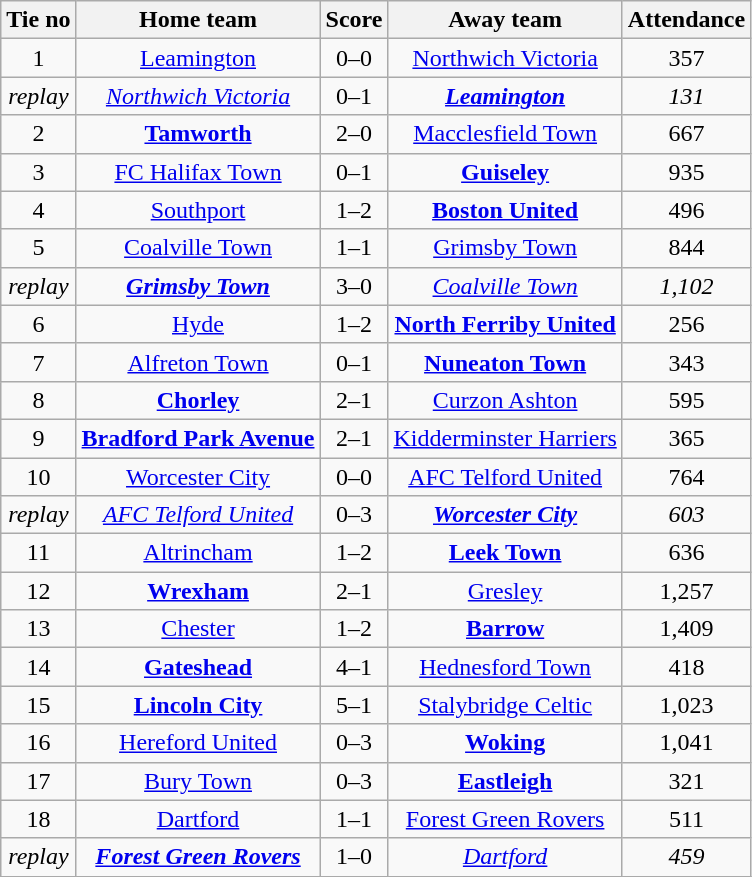<table class="wikitable" style="text-align:center">
<tr>
<th>Tie no</th>
<th>Home team</th>
<th>Score</th>
<th>Away team</th>
<th>Attendance</th>
</tr>
<tr>
<td>1</td>
<td><a href='#'>Leamington</a></td>
<td>0–0</td>
<td><a href='#'>Northwich Victoria</a></td>
<td>357</td>
</tr>
<tr>
<td><em>replay</em></td>
<td><em><a href='#'>Northwich Victoria</a></em></td>
<td>0–1</td>
<td><strong><em><a href='#'>Leamington</a></em></strong></td>
<td><em>131</em></td>
</tr>
<tr>
<td>2</td>
<td><strong><a href='#'>Tamworth</a></strong></td>
<td>2–0</td>
<td><a href='#'>Macclesfield Town</a></td>
<td>667</td>
</tr>
<tr>
<td>3</td>
<td><a href='#'>FC Halifax Town</a></td>
<td>0–1</td>
<td><strong><a href='#'>Guiseley</a></strong></td>
<td>935</td>
</tr>
<tr>
<td>4</td>
<td><a href='#'>Southport</a></td>
<td>1–2</td>
<td><strong><a href='#'>Boston United</a></strong></td>
<td>496</td>
</tr>
<tr>
<td>5</td>
<td><a href='#'>Coalville Town</a></td>
<td>1–1</td>
<td><a href='#'>Grimsby Town</a></td>
<td>844</td>
</tr>
<tr>
<td><em>replay</em></td>
<td><strong><em><a href='#'>Grimsby Town</a></em></strong></td>
<td>3–0</td>
<td><em><a href='#'>Coalville Town</a></em></td>
<td><em>1,102</em></td>
</tr>
<tr>
<td>6</td>
<td><a href='#'>Hyde</a></td>
<td>1–2</td>
<td><strong><a href='#'>North Ferriby United</a></strong></td>
<td>256</td>
</tr>
<tr>
<td>7</td>
<td><a href='#'>Alfreton Town</a></td>
<td>0–1</td>
<td><strong><a href='#'>Nuneaton Town</a></strong></td>
<td>343</td>
</tr>
<tr>
<td>8</td>
<td><strong><a href='#'>Chorley</a></strong></td>
<td>2–1</td>
<td><a href='#'>Curzon Ashton</a></td>
<td>595</td>
</tr>
<tr>
<td>9</td>
<td><strong><a href='#'>Bradford Park Avenue</a></strong></td>
<td>2–1</td>
<td><a href='#'>Kidderminster Harriers</a></td>
<td>365</td>
</tr>
<tr>
<td>10</td>
<td><a href='#'>Worcester City</a></td>
<td>0–0</td>
<td><a href='#'>AFC Telford United</a></td>
<td>764</td>
</tr>
<tr>
<td><em>replay</em></td>
<td><em><a href='#'>AFC Telford United</a></em></td>
<td>0–3</td>
<td><strong><em><a href='#'>Worcester City</a></em></strong></td>
<td><em>603</em></td>
</tr>
<tr>
<td>11</td>
<td><a href='#'>Altrincham</a></td>
<td>1–2</td>
<td><strong><a href='#'>Leek Town</a></strong></td>
<td>636</td>
</tr>
<tr>
<td>12</td>
<td><strong><a href='#'>Wrexham</a></strong></td>
<td>2–1</td>
<td><a href='#'>Gresley</a></td>
<td>1,257</td>
</tr>
<tr>
<td>13</td>
<td><a href='#'>Chester</a></td>
<td>1–2</td>
<td><strong><a href='#'>Barrow</a></strong></td>
<td>1,409</td>
</tr>
<tr>
<td>14</td>
<td><strong><a href='#'>Gateshead</a></strong></td>
<td>4–1</td>
<td><a href='#'>Hednesford Town</a></td>
<td>418</td>
</tr>
<tr>
<td>15</td>
<td><strong><a href='#'>Lincoln City</a></strong></td>
<td>5–1</td>
<td><a href='#'>Stalybridge Celtic</a></td>
<td>1,023</td>
</tr>
<tr>
<td>16</td>
<td><a href='#'>Hereford United</a></td>
<td>0–3</td>
<td><strong><a href='#'>Woking</a></strong></td>
<td>1,041</td>
</tr>
<tr>
<td>17</td>
<td><a href='#'>Bury Town</a></td>
<td>0–3</td>
<td><strong><a href='#'>Eastleigh</a></strong></td>
<td>321</td>
</tr>
<tr>
<td>18</td>
<td><a href='#'>Dartford</a></td>
<td>1–1</td>
<td><a href='#'>Forest Green Rovers</a></td>
<td>511</td>
</tr>
<tr>
<td><em>replay</em></td>
<td><strong><em><a href='#'>Forest Green Rovers</a></em></strong></td>
<td>1–0</td>
<td><em><a href='#'>Dartford</a></em></td>
<td><em>459</em></td>
</tr>
<tr>
</tr>
</table>
